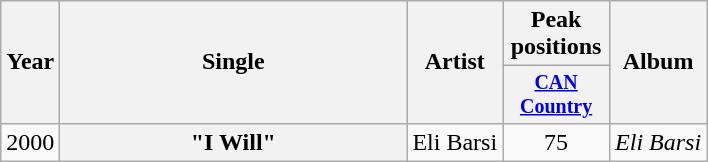<table class="wikitable plainrowheaders" style="text-align:center;">
<tr>
<th rowspan="2">Year</th>
<th rowspan="2" style="width:14em;">Single</th>
<th rowspan="2">Artist</th>
<th>Peak positions</th>
<th rowspan="2">Album</th>
</tr>
<tr style="font-size:smaller;">
<th width="65"><a href='#'>CAN Country</a></th>
</tr>
<tr>
<td>2000</td>
<th scope="row">"I Will"</th>
<td>Eli Barsi</td>
<td>75</td>
<td><em>Eli Barsi</em></td>
</tr>
</table>
